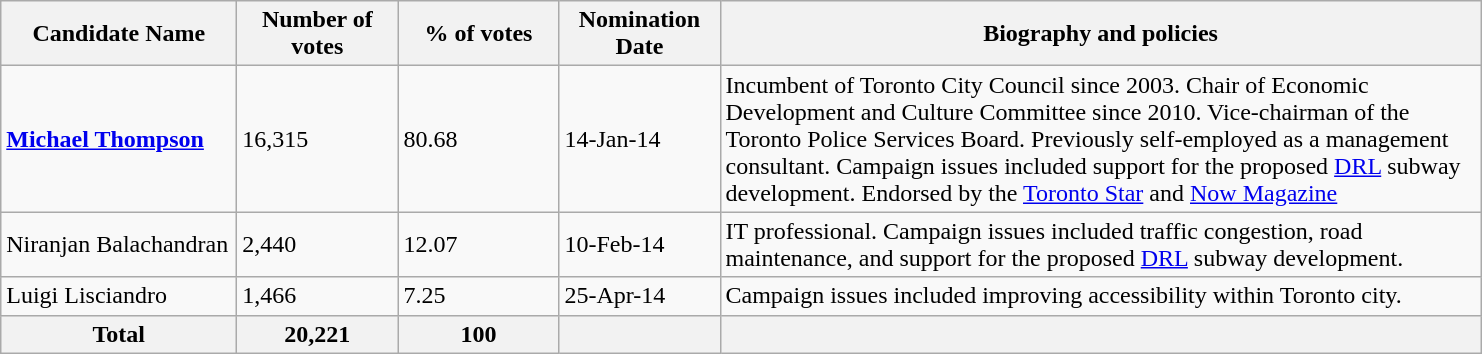<table class="wikitable">
<tr>
<th scope="col" style="width: 150px;">Candidate Name</th>
<th scope="col" style="width: 100px;">Number of votes</th>
<th scope="col" style="width: 100px;">% of votes</th>
<th scope="col" style="width: 100px;">Nomination Date</th>
<th scope="col" style="width: 500px;">Biography and policies</th>
</tr>
<tr>
<td><strong><a href='#'>Michael Thompson</a></strong></td>
<td>16,315</td>
<td>80.68</td>
<td>14-Jan-14</td>
<td>Incumbent of Toronto City Council since 2003. Chair of Economic Development and Culture Committee since 2010. Vice-chairman of the Toronto Police Services Board. Previously self-employed as a management consultant. Campaign issues included support for the proposed <a href='#'>DRL</a> subway development. Endorsed by the <a href='#'>Toronto Star</a> and <a href='#'>Now Magazine</a></td>
</tr>
<tr>
<td>Niranjan Balachandran</td>
<td>2,440</td>
<td>12.07</td>
<td>10-Feb-14</td>
<td>IT professional. Campaign issues included traffic congestion, road maintenance, and support for the proposed <a href='#'>DRL</a> subway development.</td>
</tr>
<tr>
<td>Luigi Lisciandro</td>
<td>1,466</td>
<td>7.25</td>
<td>25-Apr-14</td>
<td>Campaign issues included improving accessibility within Toronto city.</td>
</tr>
<tr>
<th>Total</th>
<th>20,221</th>
<th>100</th>
<th></th>
<th></th>
</tr>
</table>
